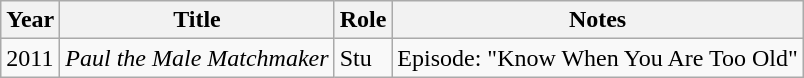<table class="wikitable">
<tr>
<th>Year</th>
<th>Title</th>
<th>Role</th>
<th class="unsortable">Notes</th>
</tr>
<tr>
<td>2011</td>
<td><em>Paul the Male Matchmaker</em></td>
<td>Stu</td>
<td>Episode: "Know When You Are Too Old"</td>
</tr>
</table>
